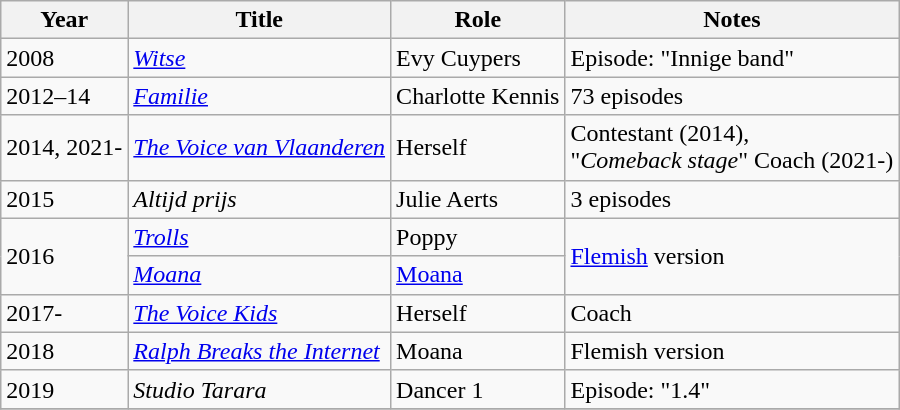<table class="wikitable">
<tr>
<th>Year</th>
<th>Title</th>
<th>Role</th>
<th>Notes</th>
</tr>
<tr>
<td>2008</td>
<td><em><a href='#'>Witse</a></em></td>
<td>Evy Cuypers</td>
<td>Episode: "Innige band"</td>
</tr>
<tr>
<td>2012–14</td>
<td><em><a href='#'>Familie</a></em></td>
<td>Charlotte Kennis</td>
<td>73 episodes</td>
</tr>
<tr>
<td>2014, 2021-</td>
<td><em><a href='#'>The Voice van Vlaanderen</a></em></td>
<td>Herself</td>
<td>Contestant (2014),<br>"<em>Comeback stage</em>" Coach (2021-)</td>
</tr>
<tr>
<td>2015</td>
<td><em>Altijd prijs</em></td>
<td>Julie Aerts</td>
<td>3 episodes</td>
</tr>
<tr>
<td rowspan="2">2016</td>
<td><em><a href='#'>Trolls</a></em></td>
<td>Poppy</td>
<td rowspan="2"><a href='#'>Flemish</a> version</td>
</tr>
<tr>
<td><em><a href='#'>Moana</a></em></td>
<td><a href='#'>Moana</a></td>
</tr>
<tr>
<td>2017-</td>
<td><em><a href='#'>The Voice Kids</a></em></td>
<td>Herself</td>
<td>Coach</td>
</tr>
<tr>
<td>2018</td>
<td><em><a href='#'>Ralph Breaks the Internet</a></em></td>
<td>Moana</td>
<td>Flemish version</td>
</tr>
<tr>
<td>2019</td>
<td><em>Studio Tarara</em></td>
<td>Dancer 1</td>
<td>Episode: "1.4"</td>
</tr>
<tr>
</tr>
</table>
